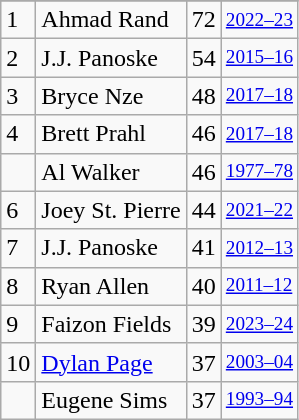<table class="wikitable">
<tr>
</tr>
<tr>
<td>1</td>
<td>Ahmad Rand</td>
<td>72</td>
<td style="font-size:80%;"><a href='#'>2022–23</a></td>
</tr>
<tr>
<td>2</td>
<td>J.J. Panoske</td>
<td>54</td>
<td style="font-size:80%;"><a href='#'>2015–16</a></td>
</tr>
<tr>
<td>3</td>
<td>Bryce Nze</td>
<td>48</td>
<td style="font-size:80%;"><a href='#'>2017–18</a></td>
</tr>
<tr>
<td>4</td>
<td>Brett Prahl</td>
<td>46</td>
<td style="font-size:80%;"><a href='#'>2017–18</a></td>
</tr>
<tr>
<td></td>
<td>Al Walker</td>
<td>46</td>
<td style="font-size:80%;"><a href='#'>1977–78</a></td>
</tr>
<tr>
<td>6</td>
<td>Joey St. Pierre</td>
<td>44</td>
<td style="font-size:80%;"><a href='#'>2021–22</a></td>
</tr>
<tr>
<td>7</td>
<td>J.J. Panoske</td>
<td>41</td>
<td style="font-size:80%;"><a href='#'>2012–13</a></td>
</tr>
<tr>
<td>8</td>
<td>Ryan Allen</td>
<td>40</td>
<td style="font-size:80%;"><a href='#'>2011–12</a></td>
</tr>
<tr>
<td>9</td>
<td>Faizon Fields</td>
<td>39</td>
<td style="font-size:80%;"><a href='#'>2023–24</a></td>
</tr>
<tr>
<td>10</td>
<td><a href='#'>Dylan Page</a></td>
<td>37</td>
<td style="font-size:80%;"><a href='#'>2003–04</a></td>
</tr>
<tr>
<td></td>
<td>Eugene Sims</td>
<td>37</td>
<td style="font-size:80%;"><a href='#'>1993–94</a></td>
</tr>
</table>
